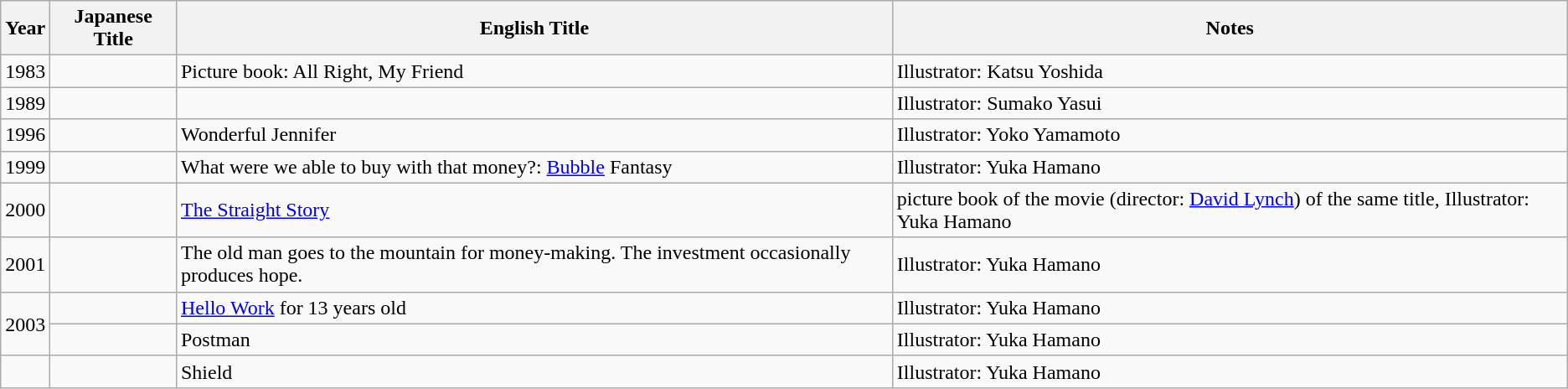<table class="wikitable">
<tr>
<th>Year</th>
<th>Japanese Title</th>
<th>English Title</th>
<th>Notes</th>
</tr>
<tr>
<td>1983</td>
<td></td>
<td>Picture book: All Right, My Friend</td>
<td>Illustrator: Katsu Yoshida</td>
</tr>
<tr>
<td>1989</td>
<td></td>
<td></td>
<td>Illustrator: Sumako Yasui</td>
</tr>
<tr>
<td>1996</td>
<td></td>
<td>Wonderful Jennifer</td>
<td>Illustrator: Yoko Yamamoto</td>
</tr>
<tr>
<td>1999</td>
<td></td>
<td>What were we able to buy with that money?: <a href='#'>Bubble</a> Fantasy</td>
<td>Illustrator: Yuka Hamano</td>
</tr>
<tr>
<td>2000</td>
<td></td>
<td><a href='#'>The Straight Story</a></td>
<td>picture book of the movie (director: <a href='#'>David Lynch</a>) of the same title, Illustrator: Yuka Hamano</td>
</tr>
<tr>
<td>2001</td>
<td></td>
<td>The old man goes to the mountain for money-making. The investment occasionally produces hope.</td>
<td>Illustrator: Yuka Hamano</td>
</tr>
<tr>
<td rowspan=2>2003</td>
<td></td>
<td><a href='#'>Hello Work</a> for 13 years old</td>
<td>Illustrator: Yuka Hamano</td>
</tr>
<tr>
<td></td>
<td>Postman</td>
<td>Illustrator: Yuka Hamano</td>
</tr>
<tr>
<td></td>
<td></td>
<td>Shield</td>
<td>Illustrator: Yuka Hamano</td>
</tr>
</table>
